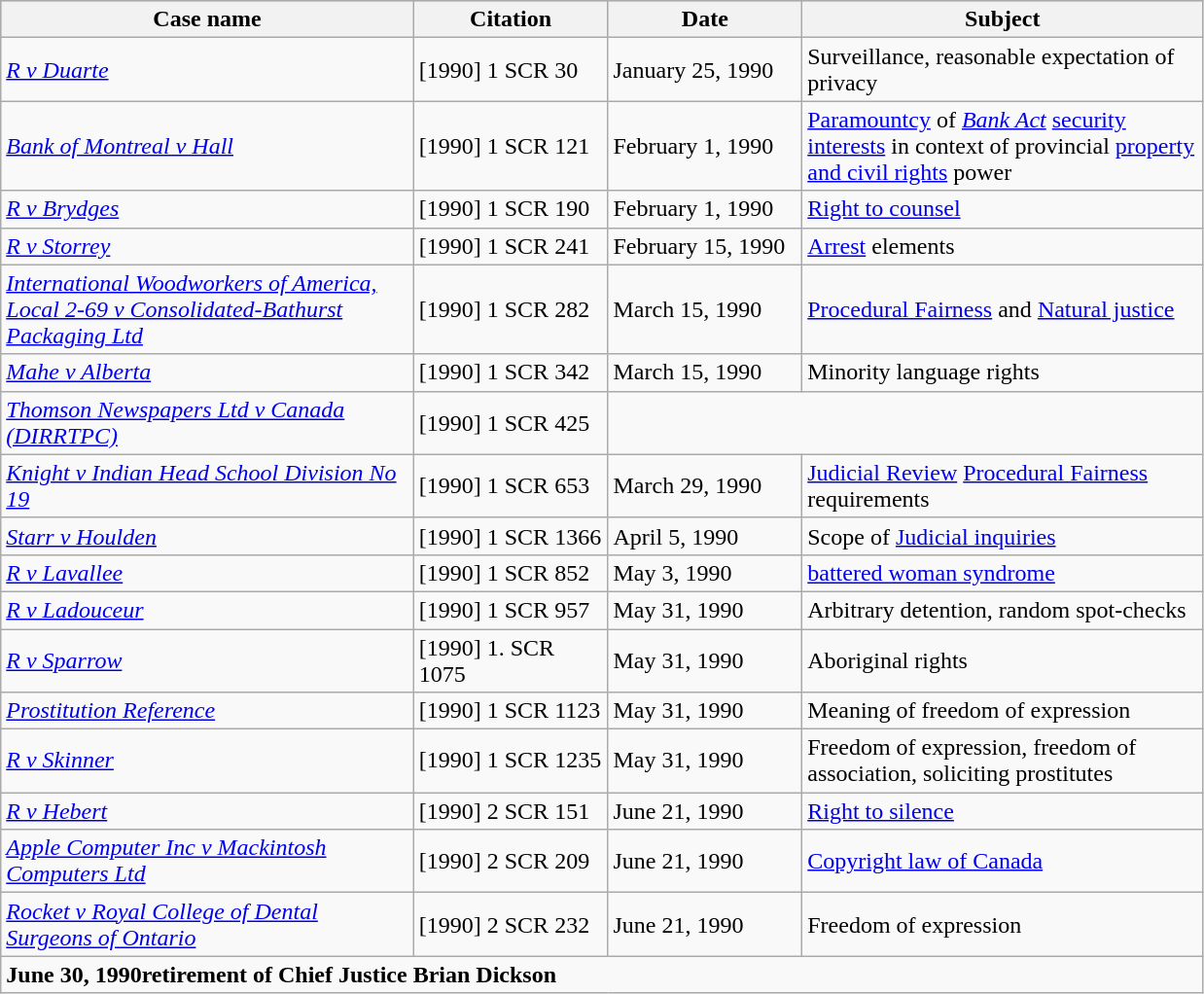<table class="wikitable" width=825>
<tr bgcolor="#CCCCCC">
<th width=34%>Case name</th>
<th width=16%>Citation</th>
<th font=small width=16%>Date</th>
<th width=33%>Subject</th>
</tr>
<tr>
<td><em><a href='#'>R v Duarte</a></em></td>
<td>[1990] 1 SCR 30</td>
<td>January 25, 1990</td>
<td>Surveillance, reasonable expectation of privacy</td>
</tr>
<tr>
<td><em><a href='#'>Bank of Montreal v Hall</a></em></td>
<td>[1990] 1 SCR 121</td>
<td>February 1, 1990</td>
<td><a href='#'>Paramountcy</a> of <em><a href='#'>Bank Act</a></em> <a href='#'>security interests</a> in context of provincial <a href='#'>property and civil rights</a> power</td>
</tr>
<tr>
<td><em><a href='#'>R v Brydges</a></em></td>
<td>[1990] 1 SCR 190</td>
<td>February 1, 1990</td>
<td><a href='#'>Right to counsel</a></td>
</tr>
<tr>
<td><em><a href='#'>R v Storrey</a></em></td>
<td>[1990] 1 SCR 241</td>
<td>February 15, 1990</td>
<td><a href='#'>Arrest</a> elements</td>
</tr>
<tr>
<td><em><a href='#'>International Woodworkers of America, Local 2-69 v Consolidated-Bathurst Packaging Ltd</a></em></td>
<td>[1990] 1 SCR 282</td>
<td>March 15, 1990</td>
<td><a href='#'>Procedural Fairness</a> and <a href='#'>Natural justice</a></td>
</tr>
<tr>
<td><em><a href='#'>Mahe v Alberta</a></em></td>
<td>[1990] 1 SCR 342</td>
<td>March 15, 1990</td>
<td>Minority language rights</td>
</tr>
<tr>
<td><em><a href='#'>Thomson Newspapers Ltd v Canada (DIRRTPC)</a></em></td>
<td>[1990] 1 SCR 425</td>
</tr>
<tr>
<td><em><a href='#'>Knight v Indian Head School Division No 19</a></em></td>
<td>[1990] 1 SCR 653</td>
<td>March 29, 1990</td>
<td><a href='#'>Judicial Review</a> <a href='#'>Procedural Fairness</a> requirements</td>
</tr>
<tr>
<td><em><a href='#'>Starr v Houlden</a></em></td>
<td>[1990] 1 SCR 1366</td>
<td>April 5, 1990</td>
<td>Scope of <a href='#'>Judicial inquiries</a></td>
</tr>
<tr>
<td><em><a href='#'>R v Lavallee</a></em></td>
<td>[1990] 1 SCR 852</td>
<td>May 3, 1990</td>
<td><a href='#'>battered woman syndrome</a></td>
</tr>
<tr>
<td><em><a href='#'>R v Ladouceur</a></em></td>
<td>[1990] 1 SCR 957</td>
<td>May 31, 1990</td>
<td>Arbitrary detention, random spot-checks</td>
</tr>
<tr>
<td><em><a href='#'>R v Sparrow</a></em></td>
<td>[1990] 1. SCR 1075</td>
<td>May 31, 1990</td>
<td>Aboriginal rights</td>
</tr>
<tr>
<td><em><a href='#'>Prostitution Reference</a></em></td>
<td>[1990] 1 SCR 1123</td>
<td>May 31, 1990</td>
<td>Meaning of freedom of expression</td>
</tr>
<tr>
<td><em><a href='#'>R v Skinner</a></em></td>
<td>[1990] 1 SCR 1235</td>
<td>May 31, 1990</td>
<td>Freedom of expression, freedom of association, soliciting prostitutes</td>
</tr>
<tr>
<td><em><a href='#'>R v Hebert</a></em></td>
<td>[1990] 2 SCR 151</td>
<td>June 21, 1990</td>
<td><a href='#'>Right to silence</a></td>
</tr>
<tr>
<td><em><a href='#'>Apple Computer Inc v Mackintosh Computers Ltd</a></em></td>
<td>[1990] 2 SCR 209</td>
<td>June 21, 1990</td>
<td><a href='#'>Copyright law of Canada</a></td>
</tr>
<tr>
<td><em><a href='#'>Rocket v Royal College of Dental Surgeons of Ontario</a></em></td>
<td>[1990] 2 SCR 232</td>
<td>June 21, 1990</td>
<td>Freedom of expression</td>
</tr>
<tr>
<td colspan="4"><strong>June 30, 1990retirement of Chief Justice Brian Dickson</strong></td>
</tr>
</table>
